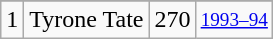<table class="wikitable">
<tr>
</tr>
<tr>
<td>1</td>
<td>Tyrone Tate</td>
<td>270</td>
<td style="font-size:80%;"><a href='#'>1993–94</a></td>
</tr>
</table>
